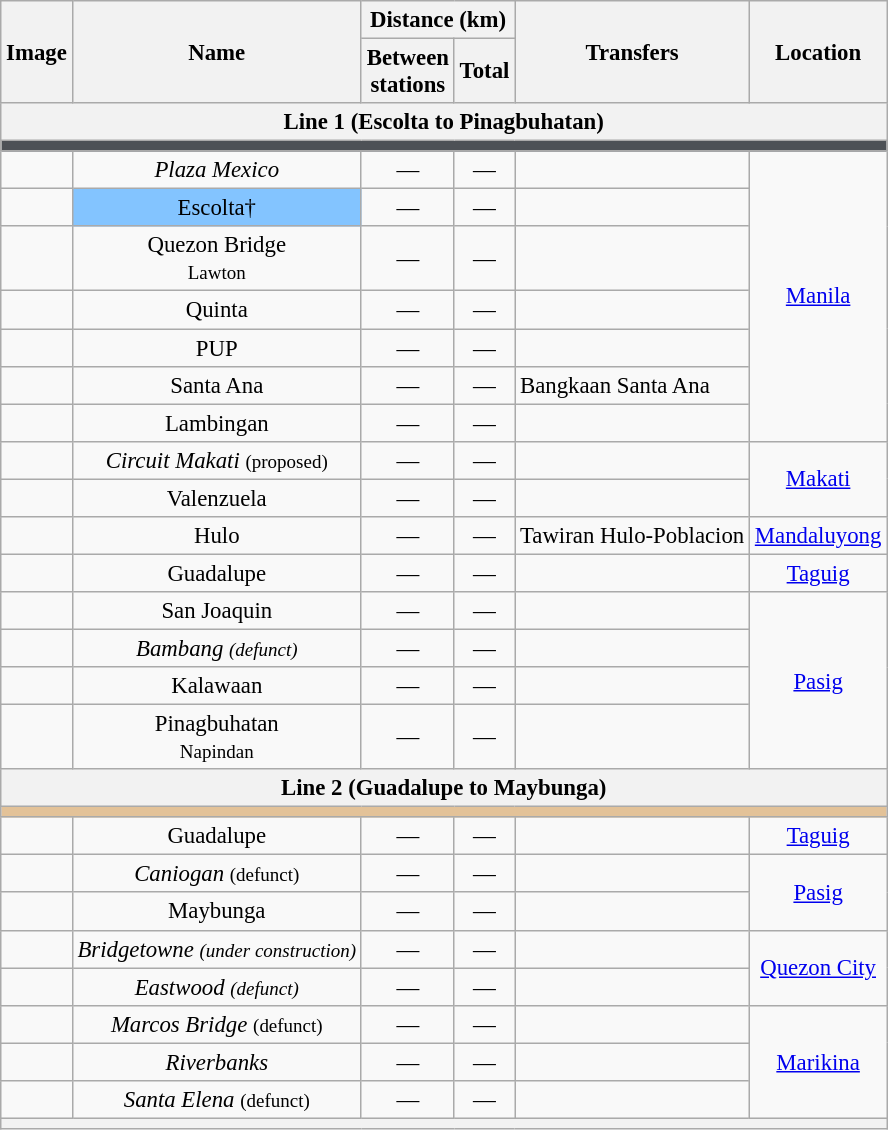<table class="wikitable collapsible" style="text-align:center;font-size:95%;">
<tr>
<th rowspan="2">Image</th>
<th rowspan="2">Name</th>
<th colspan="2">Distance (km)</th>
<th rowspan="2">Transfers</th>
<th rowspan="2">Location</th>
</tr>
<tr>
<th>Between<br>stations</th>
<th>Total</th>
</tr>
<tr>
<th colspan="6">Line 1 (Escolta to Pinagbuhatan)</th>
</tr>
<tr style = "background:#4d5156; height: 2pt">
<td colspan="6"></td>
</tr>
<tr>
<td></td>
<td><em>Plaza Mexico</em></td>
<td>—</td>
<td>—</td>
<td></td>
<td rowspan="7"><a href='#'>Manila</a></td>
</tr>
<tr>
<td></td>
<td style="background-color:#83c4ff">Escolta†</td>
<td>—</td>
<td>—</td>
<td style="text-align:left"></td>
</tr>
<tr>
<td></td>
<td>Quezon Bridge<br><small>Lawton</small></td>
<td>—</td>
<td>—</td>
<td style="text-align:left"><br>
</td>
</tr>
<tr>
<td></td>
<td>Quinta</td>
<td>—</td>
<td>—</td>
<td style="text-align:left"><br></td>
</tr>
<tr>
<td></td>
<td>PUP</td>
<td>—</td>
<td>—</td>
<td style="text-align:left"><br>

</td>
</tr>
<tr>
<td></td>
<td>Santa Ana</td>
<td>—</td>
<td>—</td>
<td style="text-align:left"> Bangkaan Santa Ana</td>
</tr>
<tr>
<td></td>
<td>Lambingan</td>
<td>—</td>
<td>—</td>
<td></td>
</tr>
<tr>
<td></td>
<td><em>Circuit Makati</em> <small>(proposed)</small></td>
<td>—</td>
<td>—</td>
<td style="text-align:left"></td>
<td rowspan="2"><a href='#'>Makati</a></td>
</tr>
<tr>
<td></td>
<td>Valenzuela</td>
<td>—</td>
<td>—</td>
<td></td>
</tr>
<tr>
<td></td>
<td>Hulo</td>
<td>—</td>
<td>—</td>
<td style="text-align:left"> Tawiran Hulo-Poblacion</td>
<td><a href='#'>Mandaluyong</a></td>
</tr>
<tr>
<td></td>
<td>Guadalupe</td>
<td>—</td>
<td>—</td>
<td style="text-align:left"><br></td>
<td><a href='#'>Taguig</a></td>
</tr>
<tr>
<td></td>
<td>San Joaquin</td>
<td>—</td>
<td>—</td>
<td></td>
<td rowspan="4"><a href='#'>Pasig</a></td>
</tr>
<tr>
<td></td>
<td><em>Bambang</em>  <small><em>(defunct)</em></small></td>
<td>—</td>
<td>—</td>
<td></td>
</tr>
<tr>
<td></td>
<td>Kalawaan</td>
<td>—</td>
<td>—</td>
<td></td>
</tr>
<tr>
<td></td>
<td>Pinagbuhatan<br><small>Napindan</small></td>
<td>—</td>
<td>—</td>
<td></td>
</tr>
<tr>
<th colspan="6">Line 2 (Guadalupe to Maybunga)</th>
</tr>
<tr style = "background:#e3c298; height: 2pt">
<td colspan="6"></td>
</tr>
<tr>
<td></td>
<td>Guadalupe</td>
<td>—</td>
<td>—</td>
<td style="text-align:left"><br></td>
<td><a href='#'>Taguig</a></td>
</tr>
<tr>
<td></td>
<td><em>Caniogan</em> <small>(defunct)</small></td>
<td>—</td>
<td>—</td>
<td></td>
<td rowspan="2"><a href='#'>Pasig</a></td>
</tr>
<tr>
<td></td>
<td>Maybunga</td>
<td>—</td>
<td>—</td>
<td></td>
</tr>
<tr>
<td></td>
<td><em>Bridgetowne</em> <small><em>(under construction)</em></small></td>
<td>—</td>
<td>—</td>
<td style="text-align:left"> </td>
<td rowspan=2><a href='#'>Quezon City</a></td>
</tr>
<tr>
<td></td>
<td><em>Eastwood</em> <small><em>(defunct)</em></small></td>
<td>—</td>
<td>—</td>
<td style="text-align:left"></td>
</tr>
<tr>
<td></td>
<td><em>Marcos Bridge</em> <small>(defunct)</small></td>
<td>—</td>
<td>—</td>
<td></td>
<td rowspan="3"><a href='#'>Marikina</a></td>
</tr>
<tr>
<td></td>
<td><em>Riverbanks</em></td>
<td>—</td>
<td>—</td>
<td style="text-align:left"></td>
</tr>
<tr>
<td></td>
<td><em>Santa Elena</em> <small>(defunct)</small></td>
<td>—</td>
<td>—</td>
<td></td>
</tr>
<tr>
<th colspan="6"></th>
</tr>
</table>
